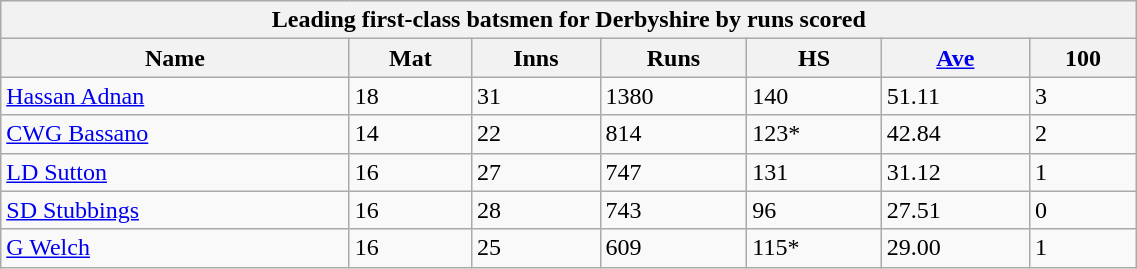<table class="wikitable" style="width:60%;">
<tr style="background:#efefef;">
<th colspan=7>Leading first-class batsmen for Derbyshire by runs scored</th>
</tr>
<tr style="background:#efefef;">
<th>Name</th>
<th>Mat</th>
<th>Inns</th>
<th>Runs</th>
<th>HS</th>
<th><a href='#'>Ave</a></th>
<th>100</th>
</tr>
<tr>
<td><a href='#'>Hassan Adnan</a></td>
<td>18</td>
<td>31</td>
<td>1380</td>
<td>140</td>
<td>51.11</td>
<td>3</td>
</tr>
<tr>
<td><a href='#'>CWG Bassano</a></td>
<td>14</td>
<td>22</td>
<td>814</td>
<td>123*</td>
<td>42.84</td>
<td>2</td>
</tr>
<tr>
<td><a href='#'>LD Sutton</a></td>
<td>16</td>
<td>27</td>
<td>747</td>
<td>131</td>
<td>31.12</td>
<td>1</td>
</tr>
<tr>
<td><a href='#'>SD Stubbings</a></td>
<td>16</td>
<td>28</td>
<td>743</td>
<td>96</td>
<td>27.51</td>
<td>0</td>
</tr>
<tr>
<td><a href='#'>G Welch</a></td>
<td>16</td>
<td>25</td>
<td>609</td>
<td>115*</td>
<td>29.00</td>
<td>1</td>
</tr>
</table>
